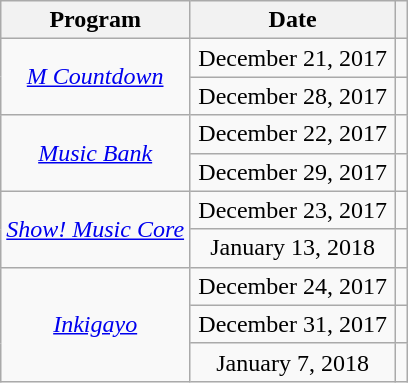<table class="wikitable sortable" style="text-align:center">
<tr>
<th>Program</th>
<th width="130">Date</th>
<th class="unsortable"></th>
</tr>
<tr>
<td rowspan="2"><em><a href='#'>M Countdown</a></em></td>
<td>December 21, 2017</td>
<td></td>
</tr>
<tr>
<td>December 28, 2017</td>
<td></td>
</tr>
<tr>
<td rowspan="2"><em><a href='#'>Music Bank</a></em></td>
<td>December 22, 2017</td>
<td></td>
</tr>
<tr>
<td>December 29, 2017</td>
<td></td>
</tr>
<tr>
<td rowspan="2"><em><a href='#'>Show! Music Core</a></em></td>
<td>December 23, 2017</td>
<td></td>
</tr>
<tr>
<td>January 13, 2018</td>
<td></td>
</tr>
<tr>
<td rowspan="3"><em><a href='#'>Inkigayo</a></em></td>
<td>December 24, 2017</td>
<td></td>
</tr>
<tr>
<td>December 31, 2017</td>
<td></td>
</tr>
<tr>
<td>January 7, 2018</td>
<td></td>
</tr>
</table>
